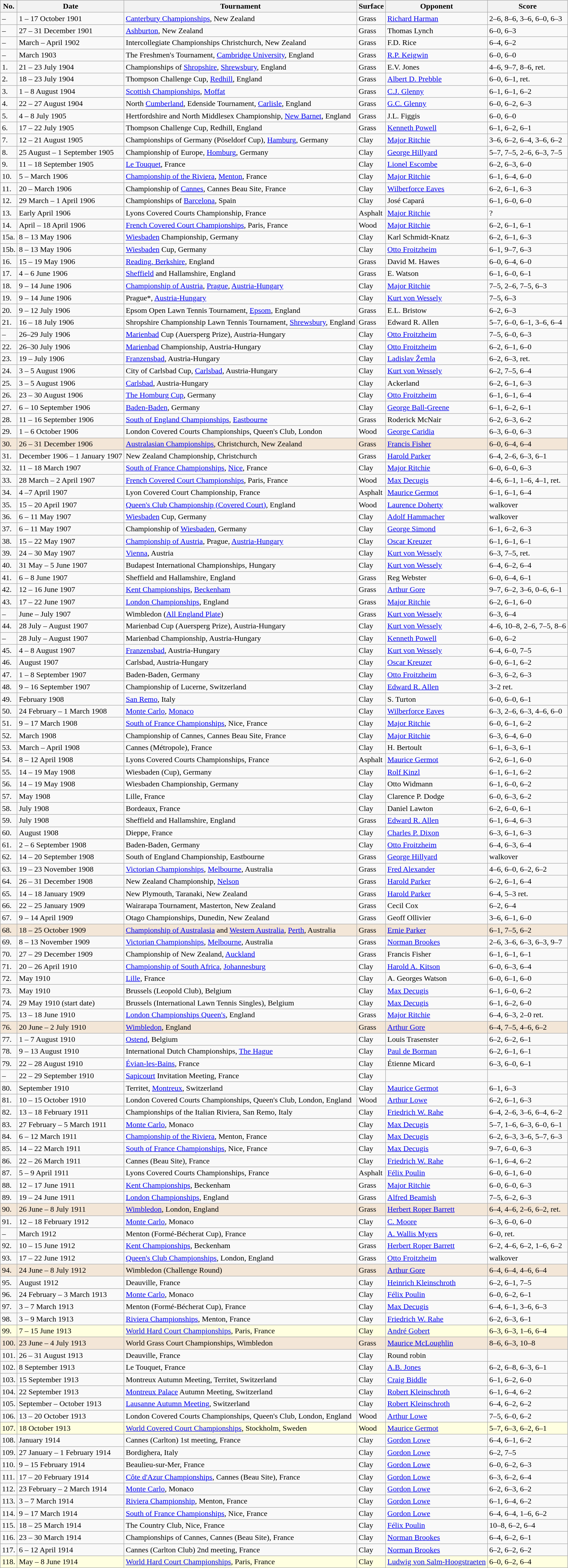<table class="wikitable">
<tr>
<th><strong>No.</strong></th>
<th><strong>Date</strong></th>
<th><strong>Tournament</strong></th>
<th><strong>Surface</strong></th>
<th><strong>Opponent</strong></th>
<th><strong>Score</strong></th>
</tr>
<tr bgcolor=>
<td>–</td>
<td>1 – 17 October 1901</td>
<td><a href='#'>Canterbury Championships</a>, New Zealand</td>
<td>Grass</td>
<td> <a href='#'>Richard Harman</a></td>
<td>2–6, 8–6, 3–6, 6–0, 6–3</td>
</tr>
<tr bgcolor=>
<td>–</td>
<td>27 – 31 December 1901</td>
<td><a href='#'>Ashburton</a>, New Zealand </td>
<td>Grass</td>
<td> Thomas Lynch</td>
<td>6–0, 6–3</td>
</tr>
<tr bgcolor=>
<td>–</td>
<td>March – April 1902</td>
<td>Intercollegiate Championships Christchurch, New Zealand </td>
<td>Grass</td>
<td> F.D. Rice</td>
<td>6–4, 6–2</td>
</tr>
<tr bgcolor=>
<td>–</td>
<td>March 1903</td>
<td>The Freshmen's Tournament, <a href='#'>Cambridge University</a>, England </td>
<td>Grass</td>
<td> <a href='#'>R.P. Keigwin</a></td>
<td>6–0, 6–0</td>
</tr>
<tr bgcolor=>
<td>1.</td>
<td>21 – 23 July 1904</td>
<td>Championships of <a href='#'>Shropshire</a>, <a href='#'>Shrewsbury</a>, England </td>
<td>Grass</td>
<td> E.V. Jones</td>
<td>4–6, 9–7, 8–6, ret.</td>
</tr>
<tr bgcolor=>
<td>2.</td>
<td>18 – 23 July 1904</td>
<td>Thompson Challenge Cup, <a href='#'>Redhill</a>, England </td>
<td>Grass</td>
<td> <a href='#'>Albert D. Prebble</a></td>
<td>6–0, 6–1, ret.</td>
</tr>
<tr bgcolor=>
<td>3.</td>
<td>1 – 8 August 1904</td>
<td><a href='#'>Scottish Championships</a>, <a href='#'>Moffat</a></td>
<td>Grass</td>
<td> <a href='#'>C.J. Glenny</a></td>
<td>6–1, 6–1, 6–2</td>
</tr>
<tr bgcolor=>
<td>4.</td>
<td>22 – 27 August 1904</td>
<td>North <a href='#'>Cumberland</a>, Edenside Tournament, <a href='#'>Carlisle</a>, England </td>
<td>Grass</td>
<td> <a href='#'>G.C. Glenny</a></td>
<td>6–0, 6–2, 6–3</td>
</tr>
<tr bgcolor=>
<td>5.</td>
<td>4 – 8 July 1905</td>
<td>Hertfordshire and North Middlesex Championship, <a href='#'>New Barnet</a>, England </td>
<td>Grass</td>
<td> J.L. Figgis</td>
<td>6–0, 6–0</td>
</tr>
<tr bgcolor=>
<td>6.</td>
<td>17 – 22 July 1905</td>
<td>Thompson Challenge Cup, Redhill, England </td>
<td>Grass</td>
<td> <a href='#'>Kenneth Powell</a></td>
<td>6–1, 6–2, 6–1</td>
</tr>
<tr bgcolor=>
<td>7.</td>
<td>12 – 21 August 1905</td>
<td>Championships of Germany (Pöseldorf Cup), <a href='#'>Hamburg</a>, Germany </td>
<td>Clay</td>
<td> <a href='#'>Major Ritchie</a></td>
<td>3–6, 6–2, 6–4, 3–6, 6–2</td>
</tr>
<tr bgcolor=>
<td>8.</td>
<td>25 August – 1 September 1905</td>
<td>Championship of Europe, <a href='#'>Homburg</a>, Germany </td>
<td>Clay</td>
<td> <a href='#'>George Hillyard</a></td>
<td>5–7, 7–5, 2–6, 6–3, 7–5</td>
</tr>
<tr bgcolor=>
<td>9.</td>
<td>11 – 18 September 1905</td>
<td><a href='#'>Le Touquet</a>, France </td>
<td>Clay</td>
<td> <a href='#'>Lionel Escombe</a></td>
<td>6–2, 6–3, 6–0</td>
</tr>
<tr bgcolor=>
<td>10.</td>
<td>5 – March 1906</td>
<td><a href='#'>Championship of the Riviera</a>, <a href='#'>Menton</a>, France </td>
<td>Clay</td>
<td> <a href='#'>Major Ritchie</a></td>
<td>6–1, 6–4, 6–0</td>
</tr>
<tr bgcolor=>
<td>11.</td>
<td>20 – March 1906</td>
<td>Championship of <a href='#'>Cannes</a>, Cannes Beau Site, France </td>
<td>Clay</td>
<td> <a href='#'>Wilberforce Eaves</a></td>
<td>6–2, 6–1, 6–3</td>
</tr>
<tr bgcolor=>
<td>12.</td>
<td>29 March – 1 April 1906</td>
<td>Championships of <a href='#'>Barcelona</a>, Spain </td>
<td>Clay</td>
<td> José Capará</td>
<td>6–1, 6–0, 6–0</td>
</tr>
<tr bgcolor=>
<td>13.</td>
<td>Early April 1906</td>
<td>Lyons Covered Courts Championship, France</td>
<td>Asphalt</td>
<td> <a href='#'>Major Ritchie</a></td>
<td>?</td>
</tr>
<tr bgcolor=>
<td>14.</td>
<td>April – 18 April 1906</td>
<td><a href='#'>French Covered Court Championships</a>, Paris, France </td>
<td>Wood</td>
<td> <a href='#'>Major Ritchie</a></td>
<td>6–2, 6–1, 6–1</td>
</tr>
<tr bgcolor=>
<td>15a.</td>
<td>8 – 13 May 1906</td>
<td><a href='#'>Wiesbaden</a> Championship, Germany </td>
<td>Clay</td>
<td> Karl Schmidt-Knatz</td>
<td>6–2, 6–1, 6–3</td>
</tr>
<tr bgcolor=>
<td>15b.</td>
<td>8 – 13 May 1906</td>
<td><a href='#'>Wiesbaden</a> Cup, Germany </td>
<td>Clay</td>
<td> <a href='#'>Otto Froitzheim</a></td>
<td>6–1, 9–7, 6–3</td>
</tr>
<tr bgcolor=>
<td>16.</td>
<td>15 – 19 May 1906</td>
<td><a href='#'>Reading, Berkshire</a>, England </td>
<td>Grass</td>
<td> David M. Hawes</td>
<td>6–0, 6–4, 6–0</td>
</tr>
<tr bgcolor=>
<td>17.</td>
<td>4 – 6 June 1906</td>
<td><a href='#'>Sheffield</a> and Hallamshire, England </td>
<td>Grass</td>
<td> E. Watson</td>
<td>6–1, 6–0, 6–1</td>
</tr>
<tr bgcolor=>
<td>18.</td>
<td>9 – 14 June 1906</td>
<td><a href='#'>Championship of Austria</a>, <a href='#'>Prague</a>, <a href='#'>Austria-Hungary</a></td>
<td>Clay</td>
<td> <a href='#'>Major Ritchie</a></td>
<td>7–5, 2–6, 7–5, 6–3</td>
</tr>
<tr bgcolor=>
<td>19.</td>
<td>9 – 14 June 1906</td>
<td>Prague*, <a href='#'>Austria-Hungary</a></td>
<td>Clay</td>
<td> <a href='#'>Kurt von Wessely</a></td>
<td>7–5, 6–3</td>
</tr>
<tr bgcolor=>
<td>20.</td>
<td>9 – 12 July 1906</td>
<td>Epsom Open Lawn Tennis Tournament, <a href='#'>Epsom</a>, England </td>
<td>Grass</td>
<td> E.L. Bristow</td>
<td>6–2, 6–3</td>
</tr>
<tr bgcolor=>
<td>21.</td>
<td>16 – 18 July 1906</td>
<td>Shropshire Championship Lawn Tennis Tournament, <a href='#'>Shrewsbury</a>, England </td>
<td>Grass</td>
<td> Edward R. Allen</td>
<td>5–7, 6–0, 6–1, 3–6, 6–4</td>
</tr>
<tr bgcolor=>
<td>– </td>
<td>26–29 July 1906</td>
<td><a href='#'>Marienbad</a> Cup  (Auersperg Prize), Austria-Hungary </td>
<td>Clay</td>
<td> <a href='#'>Otto Froitzheim</a></td>
<td>7–5, 6–0, 6–3</td>
</tr>
<tr bgcolor=>
<td>22.</td>
<td>26–30 July 1906</td>
<td><a href='#'>Marienbad</a> Championship, Austria-Hungary </td>
<td>Clay</td>
<td> <a href='#'>Otto Froitzheim</a></td>
<td>6–2, 6–1, 6–0</td>
</tr>
<tr bgcolor=>
<td>23.</td>
<td>19 – July 1906 </td>
<td><a href='#'>Franzensbad</a>, Austria-Hungary </td>
<td>Clay</td>
<td> <a href='#'>Ladislav Žemla</a></td>
<td>6–2, 6–3, ret.</td>
</tr>
<tr bgcolor=>
<td>24.</td>
<td>3 – 5 August 1906</td>
<td>City of Carlsbad Cup, <a href='#'>Carlsbad</a>, Austria-Hungary </td>
<td>Clay</td>
<td> <a href='#'>Kurt von Wessely</a></td>
<td>6–2, 7–5, 6–4</td>
</tr>
<tr bgcolor=>
<td>25.</td>
<td>3 – 5 August 1906</td>
<td><a href='#'>Carlsbad</a>, Austria-Hungary </td>
<td>Clay</td>
<td>Ackerland</td>
<td>6–2, 6–1, 6–3</td>
</tr>
<tr bgcolor=>
<td>26.</td>
<td>23 – 30 August 1906</td>
<td><a href='#'>The Homburg Cup</a>, Germany </td>
<td>Clay</td>
<td> <a href='#'>Otto Froitzheim</a></td>
<td>6–1, 6–1, 6–4</td>
</tr>
<tr bgcolor=>
<td>27.</td>
<td>6 – 10 September 1906</td>
<td><a href='#'>Baden-Baden</a>, Germany </td>
<td>Clay</td>
<td> <a href='#'>George Ball-Greene</a></td>
<td>6–1, 6–2, 6–1</td>
</tr>
<tr bgcolor=>
<td>28.</td>
<td>11 – 16 September 1906</td>
<td><a href='#'>South of England Championships</a>, <a href='#'>Eastbourne</a></td>
<td>Grass</td>
<td> Roderick McNair</td>
<td>6–2, 6–3, 6–2</td>
</tr>
<tr bgcolor=>
<td>29.</td>
<td>1 – 6 October 1906</td>
<td>London Covered Courts Championships, Queen's Club, London </td>
<td>Wood</td>
<td> <a href='#'>George Caridia</a></td>
<td>6–3, 6–0, 6–3</td>
</tr>
<tr bgcolor=#f3e6d7>
<td>30.</td>
<td>26 – 31 December 1906</td>
<td><a href='#'>Australasian Championships</a>, Christchurch, New Zealand </td>
<td>Grass</td>
<td> <a href='#'>Francis Fisher</a></td>
<td>6–0, 6–4, 6–4</td>
</tr>
<tr bgcolor=>
<td>31.</td>
<td>December 1906 – 1 January 1907</td>
<td>New Zealand Championship, Christchurch </td>
<td>Grass</td>
<td> <a href='#'>Harold Parker</a></td>
<td>6–4, 2–6, 6–3, 6–1</td>
</tr>
<tr bgcolor=>
<td>32.</td>
<td>11 – 18 March 1907</td>
<td><a href='#'>South of France Championships</a>, <a href='#'>Nice</a>, France </td>
<td>Clay</td>
<td> <a href='#'>Major Ritchie</a></td>
<td>6–0, 6–0, 6–3</td>
</tr>
<tr bgcolor=>
<td>33.</td>
<td>28 March – 2 April 1907</td>
<td><a href='#'>French Covered Court Championships</a>, Paris, France </td>
<td>Wood</td>
<td> <a href='#'>Max Decugis</a></td>
<td>4–6, 6–1, 1–6, 4–1, ret.</td>
</tr>
<tr bgcolor=>
<td>34.</td>
<td>4 –7 April 1907</td>
<td>Lyon Covered Court Championship, France </td>
<td>Asphalt</td>
<td> <a href='#'>Maurice Germot</a></td>
<td>6–1, 6–1, 6–4</td>
</tr>
<tr bgcolor=>
<td>35.</td>
<td>15 – 20 April 1907</td>
<td><a href='#'>Queen's Club Championship (Covered Court)</a>, England  </td>
<td>Wood</td>
<td> <a href='#'>Laurence Doherty</a></td>
<td>walkover</td>
</tr>
<tr bgcolor=>
<td>36.</td>
<td>6 – 11 May 1907</td>
<td><a href='#'>Wiesbaden</a> Cup, Germany </td>
<td>Clay</td>
<td> <a href='#'>Adolf Hammacher</a></td>
<td>walkover</td>
</tr>
<tr bgcolor=>
<td>37.</td>
<td>6 – 11 May 1907</td>
<td>Championship of <a href='#'>Wiesbaden</a>, Germany </td>
<td>Clay</td>
<td> <a href='#'>George Simond</a></td>
<td>6–1, 6–2, 6–3</td>
</tr>
<tr bgcolor=>
<td>38.</td>
<td>15 – 22 May 1907</td>
<td><a href='#'>Championship of Austria</a>, Prague, <a href='#'>Austria-Hungary</a></td>
<td>Clay</td>
<td> <a href='#'>Oscar Kreuzer</a></td>
<td>6–1, 6–1, 6–1</td>
</tr>
<tr bgcolor=>
<td>39.</td>
<td>24 – 30 May 1907</td>
<td><a href='#'>Vienna</a>, Austria </td>
<td>Clay</td>
<td> <a href='#'>Kurt von Wessely</a></td>
<td>6–3, 7–5, ret.</td>
</tr>
<tr bgcolor=>
<td>40.</td>
<td>31 May – 5 June 1907</td>
<td>Budapest International Championships, Hungary </td>
<td>Clay</td>
<td> <a href='#'>Kurt von Wessely</a></td>
<td>6–4, 6–2, 6–4</td>
</tr>
<tr bgcolor=>
<td>41.</td>
<td>6 – 8 June 1907</td>
<td>Sheffield and Hallamshire, England </td>
<td>Grass</td>
<td> Reg Webster</td>
<td>6–0, 6–4, 6–1</td>
</tr>
<tr bgcolor=>
<td>42.</td>
<td>12 – 16 June 1907</td>
<td><a href='#'>Kent Championships</a>, <a href='#'>Beckenham</a></td>
<td>Grass</td>
<td> <a href='#'>Arthur Gore</a></td>
<td>9–7, 6–2, 3–6, 0–6, 6–1</td>
</tr>
<tr bgcolor=>
<td>43.</td>
<td>17 – 22 June 1907</td>
<td><a href='#'>London Championships</a>, England</td>
<td>Grass</td>
<td> <a href='#'>Major Ritchie</a></td>
<td>6–2, 6–1, 6–0</td>
</tr>
<tr bgcolor=>
<td>– </td>
<td>June – July 1907</td>
<td>Wimbledon (<a href='#'>All England Plate</a>)</td>
<td>Grass</td>
<td> <a href='#'>Kurt von Wessely</a></td>
<td>6–3, 6–4</td>
</tr>
<tr bgcolor=>
<td>44.</td>
<td>28 July – August 1907</td>
<td>Marienbad Cup (Auersperg Prize), Austria-Hungary </td>
<td>Clay</td>
<td> <a href='#'>Kurt von Wessely</a></td>
<td>4–6, 10–8, 2–6, 7–5, 8–6</td>
</tr>
<tr bgcolor=>
<td>–</td>
<td>28 July – August 1907</td>
<td>Marienbad Championship, Austria-Hungary </td>
<td>Clay</td>
<td> <a href='#'>Kenneth Powell</a></td>
<td>6–0, 6–2</td>
</tr>
<tr bgcolor=>
<td>45.</td>
<td>4 – 8 August 1907</td>
<td><a href='#'>Franzensbad</a>, Austria-Hungary </td>
<td>Clay</td>
<td> <a href='#'>Kurt von Wessely</a></td>
<td>6–4, 6–0, 7–5</td>
</tr>
<tr bgcolor=>
<td>46.</td>
<td>August 1907</td>
<td>Carlsbad, Austria-Hungary</td>
<td>Clay</td>
<td> <a href='#'>Oscar Kreuzer</a></td>
<td>6–0, 6–1, 6–2</td>
</tr>
<tr bgcolor=>
<td>47.</td>
<td>1 – 8 September 1907</td>
<td>Baden-Baden, Germany </td>
<td>Clay</td>
<td> <a href='#'>Otto Froitzheim</a></td>
<td>6–3, 6–2, 6–3</td>
</tr>
<tr bgcolor=>
<td>48.</td>
<td>9 – 16 September 1907</td>
<td>Championship of Lucerne, Switzerland </td>
<td>Clay</td>
<td> <a href='#'>Edward R. Allen</a></td>
<td>3–2 ret. </td>
</tr>
<tr bgcolor=>
<td>49.</td>
<td>February 1908</td>
<td><a href='#'>San Remo</a>, Italy </td>
<td>Clay</td>
<td> S. Turton</td>
<td>6–0, 6–0, 6–1</td>
</tr>
<tr bgcolor=>
<td>50.</td>
<td>24 February – 1 March 1908</td>
<td><a href='#'>Monte Carlo</a>, <a href='#'>Monaco</a></td>
<td>Clay</td>
<td> <a href='#'>Wilberforce Eaves</a></td>
<td>6–3, 2–6, 6–3, 4–6, 6–0</td>
</tr>
<tr bgcolor=>
<td>51.</td>
<td>9 – 17 March 1908</td>
<td><a href='#'>South of France Championships</a>, Nice, France </td>
<td>Clay</td>
<td> <a href='#'>Major Ritchie</a></td>
<td>6–0, 6–1, 6–2</td>
</tr>
<tr bgcolor=>
<td>52.</td>
<td>March 1908</td>
<td>Championship of Cannes, Cannes Beau Site, France</td>
<td>Clay</td>
<td> <a href='#'>Major Ritchie</a></td>
<td>6–3, 6–4, 6–0</td>
</tr>
<tr bgcolor=>
<td>53.</td>
<td>March – April 1908</td>
<td>Cannes (Métropole), France</td>
<td>Clay</td>
<td> H. Bertoult</td>
<td>6–1, 6–3, 6–1</td>
</tr>
<tr bgcolor=>
<td>54.</td>
<td>8 – 12 April 1908</td>
<td>Lyons Covered Courts Championships, France </td>
<td>Asphalt</td>
<td> <a href='#'>Maurice Germot</a></td>
<td>6–2, 6–1, 6–0</td>
</tr>
<tr bgcolor=>
<td>55.</td>
<td>14 – 19 May 1908</td>
<td>Wiesbaden (Cup), Germany </td>
<td>Clay</td>
<td> <a href='#'>Rolf Kinzl</a></td>
<td>6–1, 6–1, 6–2</td>
</tr>
<tr bgcolor=>
<td>56.</td>
<td>14 – 19 May 1908</td>
<td>Wiesbaden Championship, Germany </td>
<td>Clay</td>
<td> Otto Widmann</td>
<td>6–1, 6–0, 6–2</td>
</tr>
<tr bgcolor=>
<td>57.</td>
<td>May 1908</td>
<td>Lille, France </td>
<td>Clay</td>
<td> Clarence P. Dodge</td>
<td>6–0, 6–3, 6–2</td>
</tr>
<tr bgcolor=>
<td>58.</td>
<td>July 1908</td>
<td>Bordeaux, France</td>
<td>Clay</td>
<td> Daniel Lawton</td>
<td>6–2, 6–0, 6–1</td>
</tr>
<tr bgcolor=>
<td>59.</td>
<td>July 1908</td>
<td>Sheffield and Hallamshire, England </td>
<td>Grass</td>
<td> <a href='#'>Edward R. Allen</a></td>
<td>6–1, 6–4, 6–3</td>
</tr>
<tr bgcolor=>
<td>60.</td>
<td>August 1908</td>
<td>Dieppe, France </td>
<td>Clay</td>
<td> <a href='#'>Charles P. Dixon</a></td>
<td>6–3, 6–1, 6–3</td>
</tr>
<tr bgcolor=>
<td>61.</td>
<td>2 – 6 September 1908</td>
<td>Baden-Baden, Germany </td>
<td>Clay</td>
<td> <a href='#'>Otto Froitzheim</a></td>
<td>6–4, 6–3, 6–4</td>
</tr>
<tr bgcolor=>
<td>62.</td>
<td>14 – 20 September 1908</td>
<td>South of England Championship, Eastbourne </td>
<td>Grass</td>
<td> <a href='#'>George Hillyard</a></td>
<td>walkover</td>
</tr>
<tr bgcolor=>
<td>63.</td>
<td>19 – 23 November 1908</td>
<td><a href='#'>Victorian Championships</a>, <a href='#'>Melbourne</a>, Australia </td>
<td>Grass</td>
<td> <a href='#'>Fred Alexander</a></td>
<td>4–6, 6–0, 6–2, 6–2</td>
</tr>
<tr bgcolor=>
<td>64.</td>
<td>26 – 31 December 1908</td>
<td>New Zealand Championship, <a href='#'>Nelson</a></td>
<td>Grass</td>
<td> <a href='#'>Harold Parker</a></td>
<td>6–2, 6–1, 6–4</td>
</tr>
<tr bgcolor=>
<td>65.</td>
<td>14 – 18 January 1909</td>
<td>New Plymouth, Taranaki, New Zealand </td>
<td>Grass</td>
<td> <a href='#'>Harold Parker</a></td>
<td>6–4, 5–3 ret.</td>
</tr>
<tr bgcolor=>
<td>66.</td>
<td>22 – 25 January 1909</td>
<td>Wairarapa Tournament, Masterton, New Zealand </td>
<td>Grass</td>
<td> Cecil Cox</td>
<td>6–2, 6–4</td>
</tr>
<tr bgcolor=>
<td>67.</td>
<td>9 – 14 April 1909</td>
<td>Otago Championships, Dunedin, New Zealand </td>
<td>Grass</td>
<td> Geoff Ollivier</td>
<td>3–6, 6–1, 6–0</td>
</tr>
<tr bgcolor=#f3e6d7>
<td>68.</td>
<td>18 – 25 October 1909</td>
<td><a href='#'>Championship of Australasia</a> and <a href='#'>Western Australia</a>, <a href='#'>Perth</a>, Australia </td>
<td>Grass</td>
<td> <a href='#'>Ernie Parker</a></td>
<td>6–1, 7–5, 6–2</td>
</tr>
<tr bgcolor=>
<td>69.</td>
<td>8 – 13 November 1909</td>
<td><a href='#'>Victorian Championships</a>, <a href='#'>Melbourne</a>, Australia </td>
<td>Grass</td>
<td> <a href='#'>Norman Brookes</a></td>
<td>2–6, 3–6, 6–3, 6–3, 9–7</td>
</tr>
<tr bgcolor=>
<td>70.</td>
<td>27 – 29 December 1909</td>
<td>Championship of New Zealand, <a href='#'>Auckland</a></td>
<td>Grass</td>
<td> Francis Fisher</td>
<td>6–1, 6–1, 6–1</td>
</tr>
<tr bgcolor=>
<td>71.</td>
<td>20 – 26 April 1910</td>
<td><a href='#'>Championship of South Africa</a>, <a href='#'>Johannesburg</a></td>
<td>Clay</td>
<td> <a href='#'>Harold A. Kitson</a></td>
<td>6–0, 6–3, 6–4</td>
</tr>
<tr bgcolor=>
<td>72.</td>
<td>May 1910</td>
<td><a href='#'>Lille</a>, France</td>
<td>Clay</td>
<td> A. Georges Watson</td>
<td>6–0, 6–1, 6–0</td>
</tr>
<tr bgcolor=>
<td>73.</td>
<td>May 1910</td>
<td>Brussels (Leopold Club), Belgium</td>
<td>Clay</td>
<td> <a href='#'>Max Decugis</a></td>
<td>6–1, 6–0, 6–2</td>
</tr>
<tr bgcolor=>
<td>74.</td>
<td>29 May 1910 (start date)</td>
<td>Brussels (International Lawn Tennis Singles), Belgium </td>
<td>Clay</td>
<td> <a href='#'>Max Decugis</a></td>
<td>6–1, 6–2, 6–0</td>
</tr>
<tr bgcolor=>
<td>75.</td>
<td>13 – 18 June 1910</td>
<td><a href='#'>London Championships Queen's</a>, England </td>
<td>Grass</td>
<td> <a href='#'>Major Ritchie</a></td>
<td>6–4, 6–3, 2–0 ret.</td>
</tr>
<tr bgcolor=#f3e6d7>
<td>76.</td>
<td>20 June – 2 July 1910</td>
<td><a href='#'>Wimbledon</a>, England </td>
<td>Grass</td>
<td> <a href='#'>Arthur Gore</a></td>
<td>6–4, 7–5, 4–6, 6–2</td>
</tr>
<tr bgcolor=>
<td>77.</td>
<td>1 – 7 August 1910</td>
<td><a href='#'>Ostend</a>, Belgium </td>
<td>Clay</td>
<td> Louis Trasenster</td>
<td>6–2, 6–2, 6–1</td>
</tr>
<tr bgcolor=>
<td>78.</td>
<td>9 – 13 August 1910</td>
<td>International Dutch Championships, <a href='#'>The Hague</a></td>
<td>Clay</td>
<td> <a href='#'>Paul de Borman</a></td>
<td>6–2, 6–1, 6–1</td>
</tr>
<tr bgcolor=>
<td>79.</td>
<td>22 – 28 August 1910</td>
<td><a href='#'>Évian-les-Bains</a>, France </td>
<td>Clay</td>
<td> Étienne Micard</td>
<td>6–3, 6–0, 6–1</td>
</tr>
<tr bgcolor=>
<td>– </td>
<td>22 – 29 September 1910</td>
<td><a href='#'>Sapicourt</a> Invitation Meeting, France</td>
<td>Clay</td>
<td></td>
<td></td>
</tr>
<tr bgcolor=>
<td>80.</td>
<td>September 1910</td>
<td>Territet, <a href='#'>Montreux</a>, Switzerland </td>
<td>Clay</td>
<td> <a href='#'>Maurice Germot</a></td>
<td>6–1, 6–3</td>
</tr>
<tr bgcolor=>
<td>81.</td>
<td>10 – 15 October 1910</td>
<td>London Covered Courts Championships, Queen's Club, London, England </td>
<td>Wood</td>
<td> <a href='#'>Arthur Lowe</a></td>
<td>6–2, 6–1, 6–3</td>
</tr>
<tr bgcolor=>
<td>82.</td>
<td>13 – 18 February 1911</td>
<td>Championships of the Italian Riviera, San Remo, Italy </td>
<td>Clay</td>
<td> <a href='#'>Friedrich W. Rahe</a></td>
<td>6–4, 2–6, 3–6, 6–4, 6–2</td>
</tr>
<tr bgcolor=>
<td>83.</td>
<td>27 February – 5 March 1911</td>
<td><a href='#'>Monte Carlo</a>, Monaco </td>
<td>Clay</td>
<td> <a href='#'>Max Decugis</a></td>
<td>5–7, 1–6, 6–3, 6–0, 6–1</td>
</tr>
<tr bgcolor=>
<td>84.</td>
<td>6 – 12 March 1911</td>
<td><a href='#'>Championship of the Riviera</a>, Menton, France </td>
<td>Clay</td>
<td> <a href='#'>Max Decugis</a></td>
<td>6–2, 6–3, 3–6, 5–7, 6–3</td>
</tr>
<tr bgcolor=>
<td>85.</td>
<td>14 – 22 March 1911</td>
<td><a href='#'>South of France Championships</a>, Nice, France </td>
<td>Clay</td>
<td> <a href='#'>Max Decugis</a></td>
<td>9–7, 6–0, 6–3</td>
</tr>
<tr bgcolor=>
<td>86.</td>
<td>22 – 26 March 1911</td>
<td>Cannes (Beau Site), France </td>
<td>Clay</td>
<td> <a href='#'>Friedrich W. Rahe</a></td>
<td>6–1, 6–4, 6–2</td>
</tr>
<tr bgcolor=>
<td>87.</td>
<td>5 – 9 April 1911</td>
<td>Lyons Covered Courts Championships, France</td>
<td>Asphalt</td>
<td> <a href='#'>Félix Poulin</a></td>
<td>6–0, 6–1, 6–0</td>
</tr>
<tr bgcolor=>
<td>88.</td>
<td>12 – 17 June 1911</td>
<td><a href='#'>Kent Championships</a>, Beckenham</td>
<td>Grass</td>
<td> <a href='#'>Major Ritchie</a></td>
<td>6–0, 6–0, 6–3</td>
</tr>
<tr bgcolor=>
<td>89.</td>
<td>19 – 24 June 1911</td>
<td><a href='#'>London Championships</a>, England</td>
<td>Grass</td>
<td> <a href='#'>Alfred Beamish</a></td>
<td>7–5, 6–2, 6–3</td>
</tr>
<tr bgcolor=#f3e6d7>
<td>90.</td>
<td>26 June – 8 July 1911</td>
<td><a href='#'>Wimbledon</a>, London, England </td>
<td>Grass</td>
<td> <a href='#'>Herbert Roper Barrett</a></td>
<td>6–4, 4–6, 2–6, 6–2, ret.</td>
</tr>
<tr bgcolor=>
<td>91.</td>
<td>12 – 18 February 1912</td>
<td><a href='#'>Monte Carlo</a>, Monaco </td>
<td>Clay</td>
<td> <a href='#'>C. Moore</a></td>
<td>6–3, 6–0, 6–0</td>
</tr>
<tr bgcolor=>
<td>–</td>
<td>March 1912</td>
<td>Menton (Formé-Bécherat Cup), France </td>
<td>Clay</td>
<td> <a href='#'>A. Wallis Myers</a></td>
<td>6–0, ret.</td>
</tr>
<tr bgcolor=>
<td>92.</td>
<td>10 – 15 June 1912</td>
<td><a href='#'>Kent Championships</a>, Beckenham </td>
<td>Grass</td>
<td> <a href='#'>Herbert Roper Barrett</a></td>
<td>6–2, 4–6, 6–2, 1–6, 6–2</td>
</tr>
<tr bgcolor=>
<td>93.</td>
<td>17 – 22 June 1912</td>
<td><a href='#'>Queen's Club Championships</a>, London, England </td>
<td>Grass</td>
<td>  <a href='#'>Otto Froitzheim</a></td>
<td>walkover</td>
</tr>
<tr bgcolor=#f3e6d7>
<td>94.</td>
<td>24 June – 8 July 1912</td>
<td>Wimbledon (Challenge Round) </td>
<td>Grass</td>
<td> <a href='#'>Arthur Gore</a></td>
<td>6–4, 6–4, 4–6, 6–4</td>
</tr>
<tr bgcolor=>
<td>95.</td>
<td>August 1912</td>
<td>Deauville, France </td>
<td>Clay</td>
<td> <a href='#'>Heinrich Kleinschroth</a></td>
<td>6–2, 6–1, 7–5</td>
</tr>
<tr bgcolor=>
<td>96.</td>
<td>24 February – 3 March 1913</td>
<td><a href='#'>Monte Carlo</a>, Monaco </td>
<td>Clay</td>
<td> <a href='#'>Félix Poulin</a></td>
<td>6–0, 6–2, 6–1</td>
</tr>
<tr bgcolor=>
<td>97.</td>
<td>3 – 7 March 1913</td>
<td>Menton (Formé-Bécherat Cup), France </td>
<td>Clay</td>
<td> <a href='#'>Max Decugis</a></td>
<td>6–4, 6–1, 3–6, 6–3</td>
</tr>
<tr bgcolor=>
<td>98.</td>
<td>3 – 9 March 1913</td>
<td><a href='#'>Riviera Championships</a>, Menton, France </td>
<td>Clay</td>
<td> <a href='#'>Friedrich W. Rahe</a></td>
<td>6–2, 6–3, 6–1</td>
</tr>
<tr bgcolor=lightyellow>
<td>99.</td>
<td>7 – 15 June 1913</td>
<td><a href='#'>World Hard Court Championships</a>, Paris, France </td>
<td>Clay</td>
<td> <a href='#'>André Gobert</a></td>
<td>6–3, 6–3, 1–6, 6–4</td>
</tr>
<tr bgcolor=#f3e6d7>
<td>100.</td>
<td>23 June – 4 July 1913</td>
<td>World Grass Court Championships, Wimbledon </td>
<td>Grass</td>
<td> <a href='#'>Maurice McLoughlin</a></td>
<td>8–6, 6–3, 10–8</td>
</tr>
<tr bgcolor=>
<td>101.</td>
<td>26 – 31 August 1913</td>
<td>Deauville, France </td>
<td>Clay</td>
<td>Round robin </td>
<td></td>
</tr>
<tr bgcolor=>
<td>102.</td>
<td>8 September 1913</td>
<td>Le Touquet, France</td>
<td>Clay</td>
<td> <a href='#'>A.B. Jones</a></td>
<td>6–2, 6–8, 6–3, 6–1</td>
</tr>
<tr bgcolor=>
<td>103.</td>
<td>15 September 1913</td>
<td>Montreux Autumn Meeting, Territet, Switzerland</td>
<td>Clay</td>
<td> <a href='#'>Craig Biddle</a></td>
<td>6–1, 6–2, 6–0</td>
</tr>
<tr bgcolor=>
<td>104.</td>
<td>22 September 1913</td>
<td><a href='#'>Montreux Palace</a> Autumn Meeting, Switzerland</td>
<td>Clay</td>
<td> <a href='#'>Robert Kleinschroth</a></td>
<td>6–1, 6–4, 6–2</td>
</tr>
<tr bgcolor=>
<td>105.</td>
<td>September – October 1913</td>
<td><a href='#'>Lausanne Autumn Meeting</a>, Switzerland</td>
<td>Clay</td>
<td> <a href='#'>Robert Kleinschroth</a></td>
<td>6–4, 6–2, 6–2</td>
</tr>
<tr bgcolor=>
<td>106.</td>
<td>13 – 20 October 1913</td>
<td>London Covered Courts Championships, Queen's Club, London, England </td>
<td>Wood</td>
<td> <a href='#'>Arthur Lowe</a></td>
<td>7–5, 6–0, 6–2</td>
</tr>
<tr bgcolor=lightyellow>
<td>107.</td>
<td>18 October 1913</td>
<td><a href='#'>World Covered Court Championships</a>, Stockholm, Sweden </td>
<td>Wood</td>
<td> <a href='#'>Maurice Germot</a></td>
<td>5–7, 6–3, 6–2, 6–1</td>
</tr>
<tr bgcolor=>
<td>108.</td>
<td>January 1914</td>
<td>Cannes (Carlton) 1st meeting, France </td>
<td>Clay</td>
<td> <a href='#'>Gordon Lowe</a></td>
<td>6–4, 6–1, 6–2</td>
</tr>
<tr bgcolor=>
<td>109.</td>
<td>27 January – 1 February 1914</td>
<td>Bordighera, Italy </td>
<td>Clay</td>
<td> <a href='#'>Gordon Lowe</a></td>
<td>6–2, 7–5</td>
</tr>
<tr bgcolor=>
<td>110.</td>
<td>9 – 15 February 1914</td>
<td>Beaulieu-sur-Mer, France </td>
<td>Clay</td>
<td> <a href='#'>Gordon Lowe</a></td>
<td>6–0, 6–2, 6–3</td>
</tr>
<tr bgcolor=>
<td>111.</td>
<td>17 – 20 February 1914</td>
<td><a href='#'>Côte d'Azur Championships</a>, Cannes (Beau Site), France </td>
<td>Clay</td>
<td> <a href='#'>Gordon Lowe</a></td>
<td>6–3, 6–2, 6–4</td>
</tr>
<tr bgcolor=>
<td>112.</td>
<td>23 February – 2 March 1914</td>
<td><a href='#'>Monte Carlo</a>, Monaco </td>
<td>Clay</td>
<td> <a href='#'>Gordon Lowe</a></td>
<td>6–2, 6–3, 6–2</td>
</tr>
<tr bgcolor=>
<td>113.</td>
<td>3 – 7 March 1914</td>
<td><a href='#'>Riviera Championship</a>, Menton, France </td>
<td>Clay</td>
<td> <a href='#'>Gordon Lowe</a></td>
<td>6–1, 6–4, 6–2</td>
</tr>
<tr bgcolor=>
<td>114.</td>
<td>9 – 17 March 1914</td>
<td><a href='#'>South of France Championships</a>, Nice, France </td>
<td>Clay</td>
<td> <a href='#'>Gordon Lowe</a></td>
<td>6–4, 6–4, 1–6, 6–2</td>
</tr>
<tr bgcolor=>
<td>115.</td>
<td>18 – 25 March 1914</td>
<td>The Country Club, Nice, France </td>
<td>Clay</td>
<td> <a href='#'>Félix Poulin</a></td>
<td>10–8, 6–2, 6–4</td>
</tr>
<tr bgcolor=>
<td>116.</td>
<td>23 – 30 March 1914</td>
<td>Championships of Cannes, Cannes (Beau Site), France </td>
<td>Clay</td>
<td> <a href='#'>Norman Brookes</a></td>
<td>6–4, 6–2, 6–1</td>
</tr>
<tr bgcolor=>
<td>117.</td>
<td>6 – 12 April 1914</td>
<td>Cannes (Carlton Club) 2nd meeting, France </td>
<td>Clay</td>
<td> <a href='#'>Norman Brookes</a></td>
<td>6–2, 6–2, 6–2</td>
</tr>
<tr bgcolor=lightyellow>
<td>118.</td>
<td>May – 8 June 1914</td>
<td><a href='#'>World Hard Court Championships</a>, Paris, France </td>
<td>Clay</td>
<td> <a href='#'>Ludwig von Salm-Hoogstraeten</a></td>
<td>6–0, 6–2, 6–4</td>
</tr>
</table>
